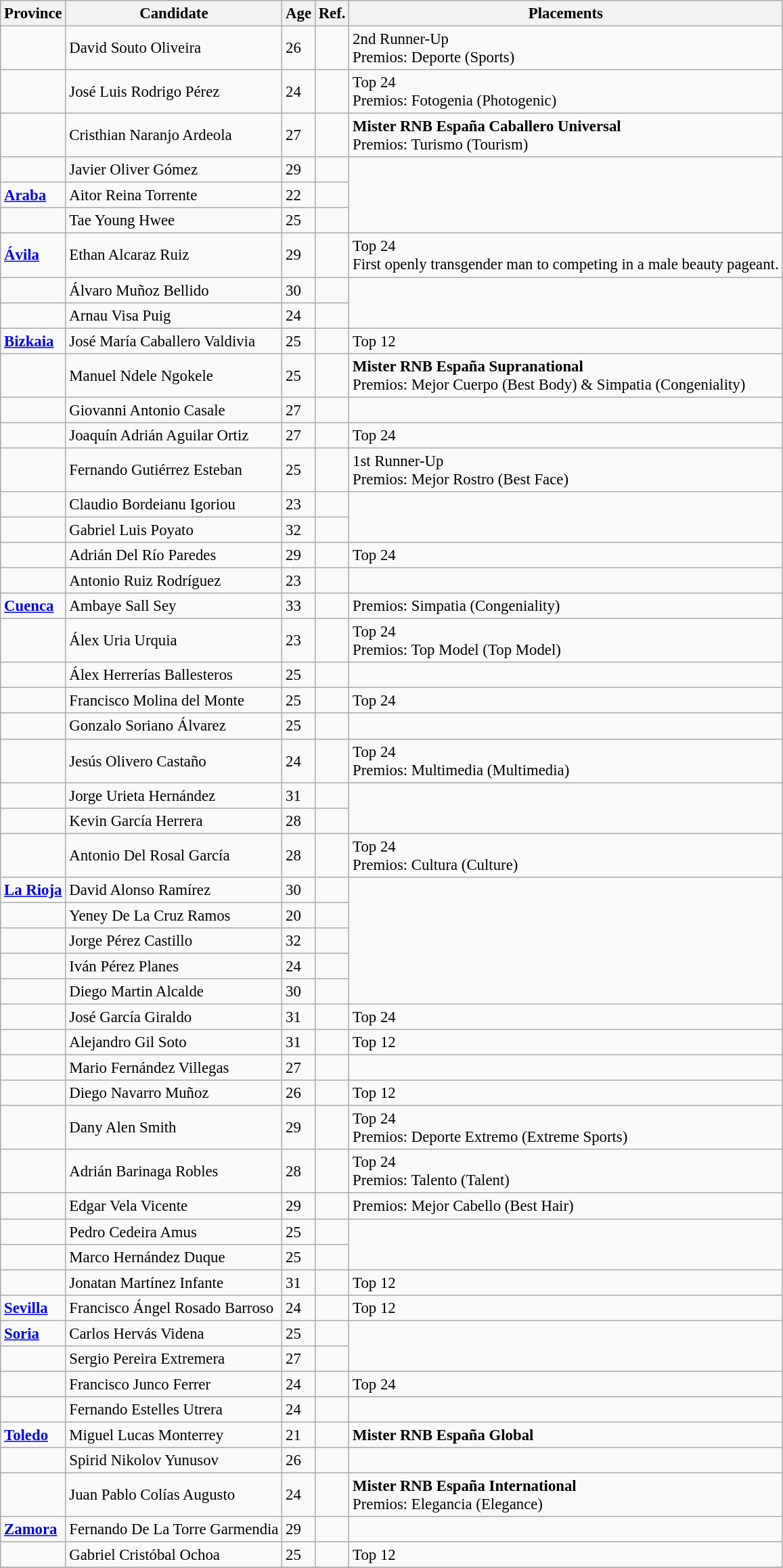<table class="wikitable sortable" style="font-size: 95%;">
<tr>
<th>Province</th>
<th>Candidate</th>
<th>Age</th>
<th>Ref.</th>
<th>Placements</th>
</tr>
<tr>
<td><strong></strong></td>
<td>David Souto Oliveira</td>
<td>26</td>
<td></td>
<td>2nd Runner-Up<br>Premios: Deporte (Sports)</td>
</tr>
<tr>
<td><strong></strong></td>
<td>José Luis Rodrigo Pérez</td>
<td>24</td>
<td></td>
<td>Top 24<br>Premios: Fotogenia (Photogenic)</td>
</tr>
<tr>
<td><strong></strong></td>
<td>Cristhian Naranjo Ardeola</td>
<td>27</td>
<td></td>
<td><strong>Mister RNB España Caballero Universal</strong><br>Premios: Turismo (Tourism)</td>
</tr>
<tr>
<td><strong></strong></td>
<td>Javier Oliver Gómez</td>
<td>29</td>
<td></td>
</tr>
<tr>
<td> <strong><a href='#'>Araba</a></strong></td>
<td>Aitor Reina Torrente</td>
<td>22</td>
<td></td>
</tr>
<tr>
<td><strong></strong></td>
<td>Tae Young Hwee</td>
<td>25</td>
<td></td>
</tr>
<tr>
<td> <strong><a href='#'>Ávila</a></strong></td>
<td>Ethan Alcaraz Ruiz</td>
<td>29</td>
<td></td>
<td>Top 24<br>First openly transgender man to competing in a male beauty pageant.</td>
</tr>
<tr>
<td><strong></strong></td>
<td>Álvaro Muñoz Bellido</td>
<td>30</td>
<td></td>
</tr>
<tr>
<td><strong></strong></td>
<td>Arnau Visa Puig</td>
<td>24</td>
<td></td>
</tr>
<tr>
<td> <strong><a href='#'>Bizkaia</a></strong></td>
<td>José María Caballero Valdivia</td>
<td>25</td>
<td></td>
<td>Top 12</td>
</tr>
<tr>
<td><strong></strong></td>
<td>Manuel Ndele Ngokele</td>
<td>25</td>
<td></td>
<td><strong>Mister RNB España Supranational</strong><br>Premios: Mejor Cuerpo (Best Body) & Simpatia (Congeniality)</td>
</tr>
<tr>
<td><strong></strong></td>
<td>Giovanni Antonio Casale</td>
<td>27</td>
<td></td>
</tr>
<tr>
<td><strong></strong></td>
<td>Joaquín Adrián Aguilar Ortiz</td>
<td>27</td>
<td></td>
<td>Top 24</td>
</tr>
<tr>
<td><strong></strong></td>
<td>Fernando Gutiérrez Esteban</td>
<td>25</td>
<td></td>
<td>1st Runner-Up<br>Premios: Mejor Rostro (Best Face)</td>
</tr>
<tr>
<td><strong></strong></td>
<td>Claudio Bordeianu Igoriou</td>
<td>23</td>
<td></td>
</tr>
<tr>
<td><strong></strong></td>
<td>Gabriel Luis Poyato</td>
<td>32</td>
<td></td>
</tr>
<tr>
<td><strong></strong></td>
<td>Adrián Del Río Paredes</td>
<td>29</td>
<td></td>
<td>Top 24</td>
</tr>
<tr>
<td><strong></strong></td>
<td>Antonio Ruiz Rodríguez</td>
<td>23</td>
<td></td>
</tr>
<tr>
<td> <strong><a href='#'>Cuenca</a></strong></td>
<td>Ambaye Sall Sey</td>
<td>33</td>
<td></td>
<td>Premios: Simpatia (Congeniality)</td>
</tr>
<tr>
<td><strong></strong></td>
<td>Álex Uria Urquia</td>
<td>23</td>
<td></td>
<td>Top 24<br>Premios: Top Model (Top Model)</td>
</tr>
<tr>
<td><strong></strong></td>
<td>Álex Herrerías Ballesteros</td>
<td>25</td>
<td></td>
</tr>
<tr>
<td><strong></strong></td>
<td>Francisco Molina del Monte</td>
<td>25</td>
<td></td>
<td>Top 24</td>
</tr>
<tr>
<td><strong></strong></td>
<td>Gonzalo Soriano Álvarez</td>
<td>25</td>
<td></td>
</tr>
<tr>
<td><strong></strong></td>
<td>Jesús Olivero Castaño</td>
<td>24</td>
<td></td>
<td>Top 24<br>Premios: Multimedia (Multimedia)</td>
</tr>
<tr>
<td><strong></strong></td>
<td>Jorge Urieta Hernández</td>
<td>31</td>
<td></td>
</tr>
<tr>
<td><strong></strong></td>
<td>Kevin García Herrera</td>
<td>28</td>
<td></td>
</tr>
<tr>
<td><strong></strong></td>
<td>Antonio Del Rosal García</td>
<td>28</td>
<td></td>
<td>Top 24<br>Premios: Cultura (Culture)</td>
</tr>
<tr>
<td> <strong><a href='#'>La Rioja</a></strong></td>
<td>David Alonso Ramírez</td>
<td>30</td>
<td></td>
</tr>
<tr>
<td><strong></strong></td>
<td>Yeney De La Cruz Ramos</td>
<td>20</td>
<td></td>
</tr>
<tr>
<td><strong></strong></td>
<td>Jorge Pérez Castillo</td>
<td>32</td>
<td></td>
</tr>
<tr>
<td><strong></strong></td>
<td>Iván Pérez Planes</td>
<td>24</td>
<td></td>
</tr>
<tr>
<td><strong></strong></td>
<td>Diego Martin Alcalde</td>
<td>30</td>
<td></td>
</tr>
<tr>
<td><strong></strong></td>
<td>José García Giraldo</td>
<td>31</td>
<td></td>
<td>Top 24</td>
</tr>
<tr>
<td><strong></strong></td>
<td>Alejandro Gil Soto</td>
<td>31</td>
<td></td>
<td>Top 12</td>
</tr>
<tr>
<td><strong></strong></td>
<td>Mario Fernández Villegas</td>
<td>27</td>
<td></td>
</tr>
<tr>
<td><strong></strong></td>
<td>Diego Navarro Muñoz</td>
<td>26</td>
<td></td>
<td>Top 12</td>
</tr>
<tr>
<td><strong></strong></td>
<td>Dany Alen Smith</td>
<td>29</td>
<td></td>
<td>Top 24<br>Premios: Deporte Extremo (Extreme Sports)</td>
</tr>
<tr>
<td><strong></strong></td>
<td>Adrián Barinaga Robles</td>
<td>28</td>
<td></td>
<td>Top 24<br>Premios: Talento (Talent)</td>
</tr>
<tr>
<td><strong></strong></td>
<td>Edgar Vela Vicente</td>
<td>29</td>
<td></td>
<td>Premios: Mejor Cabello (Best Hair)</td>
</tr>
<tr>
<td><strong></strong></td>
<td>Pedro Cedeira Amus</td>
<td>25</td>
<td></td>
</tr>
<tr>
<td><strong></strong></td>
<td>Marco Hernández Duque</td>
<td>25</td>
<td></td>
</tr>
<tr>
<td><strong></strong></td>
<td>Jonatan Martínez Infante</td>
<td>31</td>
<td></td>
<td>Top 12</td>
</tr>
<tr>
<td> <strong><a href='#'>Sevilla</a></strong></td>
<td>Francisco Ángel Rosado Barroso</td>
<td>24</td>
<td></td>
<td>Top 12</td>
</tr>
<tr>
<td> <strong><a href='#'>Soria</a></strong></td>
<td>Carlos Hervás Videna</td>
<td>25</td>
<td></td>
</tr>
<tr>
<td><strong></strong></td>
<td>Sergio Pereira Extremera</td>
<td>27</td>
<td></td>
</tr>
<tr>
<td><strong></strong></td>
<td>Francisco Junco Ferrer</td>
<td>24</td>
<td></td>
<td>Top 24</td>
</tr>
<tr>
<td><strong></strong></td>
<td>Fernando Estelles Utrera</td>
<td>24</td>
<td></td>
</tr>
<tr>
<td> <strong><a href='#'>Toledo</a></strong></td>
<td>Miguel Lucas Monterrey</td>
<td>21</td>
<td></td>
<td><strong>Mister RNB España Global</strong></td>
</tr>
<tr>
<td><strong></strong></td>
<td>Spirid Nikolov Yunusov</td>
<td>26</td>
<td></td>
</tr>
<tr>
<td><strong></strong></td>
<td>Juan Pablo Colías Augusto</td>
<td>24</td>
<td></td>
<td><strong>Mister RNB España International</strong><br>Premios: Elegancia (Elegance)</td>
</tr>
<tr>
<td> <strong><a href='#'>Zamora</a></strong></td>
<td>Fernando De La Torre Garmendia</td>
<td>29</td>
<td></td>
</tr>
<tr>
<td><strong></strong></td>
<td>Gabriel Cristóbal Ochoa</td>
<td>25</td>
<td></td>
<td>Top 12</td>
</tr>
<tr>
</tr>
</table>
